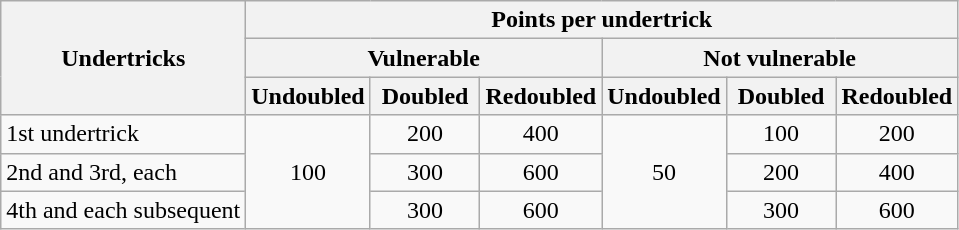<table class="wikitable">
<tr>
<th rowspan="3">Undertricks</th>
<th colspan="6">Points per undertrick</th>
</tr>
<tr>
<th colspan="3">Vulnerable</th>
<th colspan="3">Not vulnerable</th>
</tr>
<tr>
<th>Undoubled</th>
<th> Doubled </th>
<th>Redoubled</th>
<th>Undoubled</th>
<th> Doubled </th>
<th>Redoubled</th>
</tr>
<tr>
<td>1st undertrick</td>
<td rowspan="3" align=center>100</td>
<td align=center>200</td>
<td align=center>400</td>
<td rowspan="3" align=center>50</td>
<td align=center>100</td>
<td align=center>200</td>
</tr>
<tr>
<td>2nd and 3rd, each</td>
<td align=center>300</td>
<td align=center>600</td>
<td align=center>200</td>
<td align=center>400</td>
</tr>
<tr>
<td>4th and each subsequent</td>
<td align=center>300</td>
<td align=center>600</td>
<td align=center>300</td>
<td align=center>600</td>
</tr>
</table>
